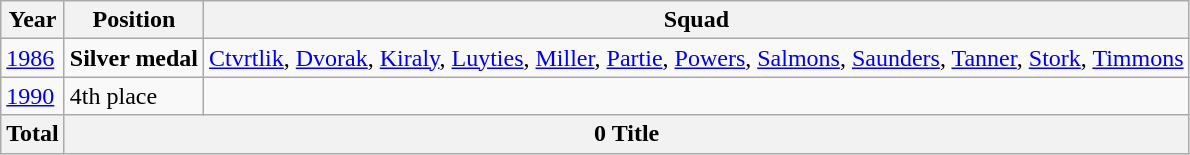<table class="wikitable" style="text-align: center;">
<tr>
<th>Year</th>
<th>Position</th>
<th>Squad</th>
</tr>
<tr style="text-align:left;">
<td><a href='#'>1986</a></td>
<td> <strong>Silver medal</strong></td>
<td><a href='#'>Ctvrtlik</a>, <a href='#'>Dvorak</a>, <a href='#'>Kiraly</a>, <a href='#'>Luyties</a>, <a href='#'>Miller</a>, <a href='#'>Partie</a>, <a href='#'>Powers</a>, <a href='#'>Salmons</a>, <a href='#'>Saunders</a>, <a href='#'>Tanner</a>, <a href='#'>Stork</a>, <a href='#'>Timmons</a></td>
</tr>
<tr style="text-align:left;">
<td><a href='#'>1990</a></td>
<td>4th place</td>
<td></td>
</tr>
<tr>
<th>Total</th>
<th colspan="2">0 Title</th>
</tr>
</table>
